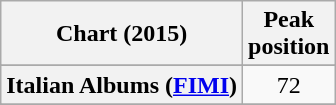<table class="wikitable sortable plainrowheaders" style="text-align:center;">
<tr>
<th scope="col">Chart (2015)</th>
<th scope="col">Peak<br>position</th>
</tr>
<tr>
</tr>
<tr>
</tr>
<tr>
</tr>
<tr>
</tr>
<tr>
</tr>
<tr>
</tr>
<tr>
</tr>
<tr>
</tr>
<tr>
</tr>
<tr>
</tr>
<tr>
<th scope="row">Italian Albums (<a href='#'>FIMI</a>)</th>
<td align="center">72</td>
</tr>
<tr>
</tr>
<tr>
</tr>
<tr>
</tr>
<tr>
</tr>
<tr>
</tr>
<tr>
</tr>
<tr>
</tr>
</table>
